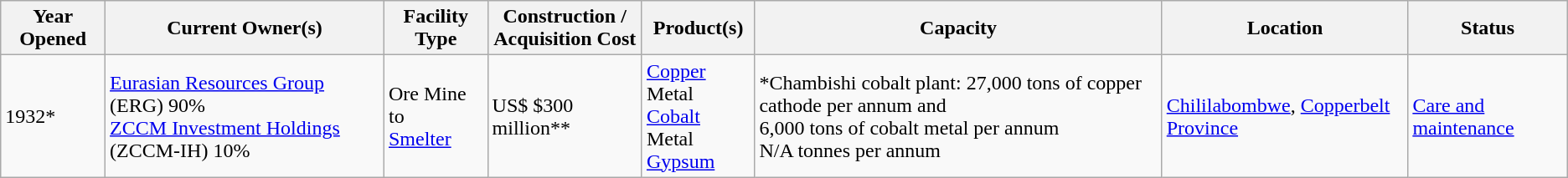<table class="wikitable">
<tr>
<th>Year Opened</th>
<th>Current Owner(s)</th>
<th>Facility Type</th>
<th>Construction /<br>Acquisition Cost</th>
<th>Product(s)</th>
<th>Capacity</th>
<th>Location</th>
<th>Status</th>
</tr>
<tr>
<td>1932*</td>
<td><a href='#'>Eurasian Resources Group</a> (ERG) 90%<br><a href='#'>ZCCM Investment Holdings</a> (ZCCM-IH) 10%</td>
<td>Ore Mine to<br><a href='#'>Smelter</a></td>
<td>US$ $300 million**</td>
<td><a href='#'>Copper</a> Metal<br><a href='#'>Cobalt</a> Metal<br><a href='#'>Gypsum</a></td>
<td>*Chambishi cobalt plant: 27,000 tons of copper cathode per annum and<br>6,000 tons of cobalt metal per annum<br>N/A tonnes per annum</td>
<td><a href='#'>Chililabombwe</a>, <a href='#'>Copperbelt Province</a></td>
<td><a href='#'>Care and maintenance</a></td>
</tr>
</table>
